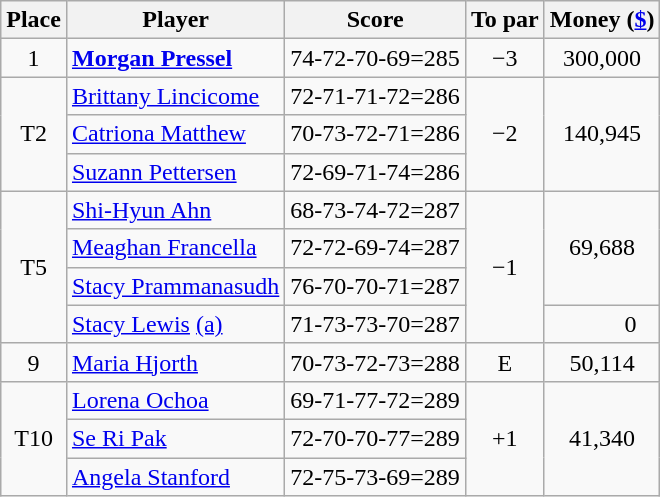<table class="wikitable">
<tr>
<th>Place</th>
<th>Player</th>
<th>Score</th>
<th>To par</th>
<th>Money (<a href='#'>$</a>)</th>
</tr>
<tr>
<td align=center>1</td>
<td> <strong><a href='#'>Morgan Pressel</a></strong></td>
<td>74-72-70-69=285</td>
<td align=center>−3</td>
<td align=center>300,000</td>
</tr>
<tr>
<td align=center rowspan=3>T2</td>
<td> <a href='#'>Brittany Lincicome</a></td>
<td>72-71-71-72=286</td>
<td align=center rowspan=3>−2</td>
<td align=center rowspan=3>140,945</td>
</tr>
<tr>
<td> <a href='#'>Catriona Matthew</a></td>
<td>70-73-72-71=286</td>
</tr>
<tr>
<td> <a href='#'>Suzann Pettersen</a></td>
<td>72-69-71-74=286</td>
</tr>
<tr>
<td align=center rowspan=4>T5</td>
<td> <a href='#'>Shi-Hyun Ahn</a></td>
<td>68-73-74-72=287</td>
<td align=center rowspan=4>−1</td>
<td align=center rowspan=3>69,688</td>
</tr>
<tr>
<td> <a href='#'>Meaghan Francella</a></td>
<td>72-72-69-74=287</td>
</tr>
<tr>
<td> <a href='#'>Stacy Prammanasudh</a></td>
<td>76-70-70-71=287</td>
</tr>
<tr>
<td> <a href='#'>Stacy Lewis</a> <a href='#'>(a)</a></td>
<td>71-73-73-70=287</td>
<td align=right>0   </td>
</tr>
<tr>
<td align=center>9</td>
<td> <a href='#'>Maria Hjorth</a></td>
<td>70-73-72-73=288</td>
<td align=center>E</td>
<td align=center>50,114</td>
</tr>
<tr>
<td align=center rowspan=3>T10</td>
<td> <a href='#'>Lorena Ochoa</a></td>
<td>69-71-77-72=289</td>
<td align=center rowspan=3>+1</td>
<td align=center rowspan=3>41,340</td>
</tr>
<tr>
<td> <a href='#'>Se Ri Pak</a></td>
<td>72-70-70-77=289</td>
</tr>
<tr>
<td> <a href='#'>Angela Stanford</a></td>
<td>72-75-73-69=289</td>
</tr>
</table>
